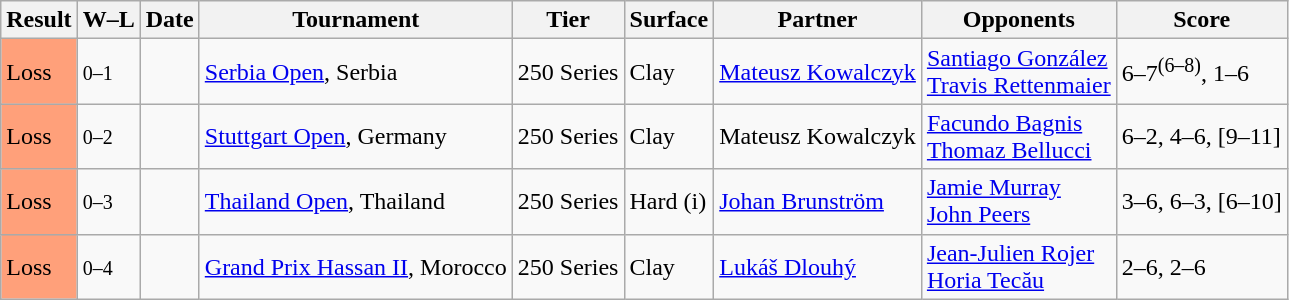<table class="sortable wikitable">
<tr>
<th>Result</th>
<th class="unsortable">W–L</th>
<th>Date</th>
<th>Tournament</th>
<th>Tier</th>
<th>Surface</th>
<th>Partner</th>
<th>Opponents</th>
<th class="unsortable">Score</th>
</tr>
<tr>
<td bgcolor=FFA07A>Loss</td>
<td><small>0–1</small></td>
<td><a href='#'></a></td>
<td><a href='#'>Serbia Open</a>, Serbia</td>
<td>250 Series</td>
<td>Clay</td>
<td> <a href='#'>Mateusz Kowalczyk</a></td>
<td> <a href='#'>Santiago González</a><br> <a href='#'>Travis Rettenmaier</a></td>
<td>6–7<sup>(6–8)</sup>, 1–6</td>
</tr>
<tr>
<td bgcolor=FFA07A>Loss</td>
<td><small>0–2</small></td>
<td><a href='#'></a></td>
<td><a href='#'>Stuttgart Open</a>, Germany</td>
<td>250 Series</td>
<td>Clay</td>
<td> Mateusz Kowalczyk</td>
<td> <a href='#'>Facundo Bagnis</a><br> <a href='#'>Thomaz Bellucci</a></td>
<td>6–2, 4–6, [9–11]</td>
</tr>
<tr>
<td bgcolor=FFA07A>Loss</td>
<td><small>0–3</small></td>
<td><a href='#'></a></td>
<td><a href='#'>Thailand Open</a>, Thailand</td>
<td>250 Series</td>
<td>Hard (i)</td>
<td> <a href='#'>Johan Brunström</a></td>
<td> <a href='#'>Jamie Murray</a><br> <a href='#'>John Peers</a></td>
<td>3–6, 6–3, [6–10]</td>
</tr>
<tr>
<td bgcolor=FFA07A>Loss</td>
<td><small>0–4</small></td>
<td><a href='#'></a></td>
<td><a href='#'>Grand Prix Hassan II</a>, Morocco</td>
<td>250 Series</td>
<td>Clay</td>
<td> <a href='#'>Lukáš Dlouhý</a></td>
<td> <a href='#'>Jean-Julien Rojer</a><br> <a href='#'>Horia Tecău</a></td>
<td>2–6, 2–6</td>
</tr>
</table>
